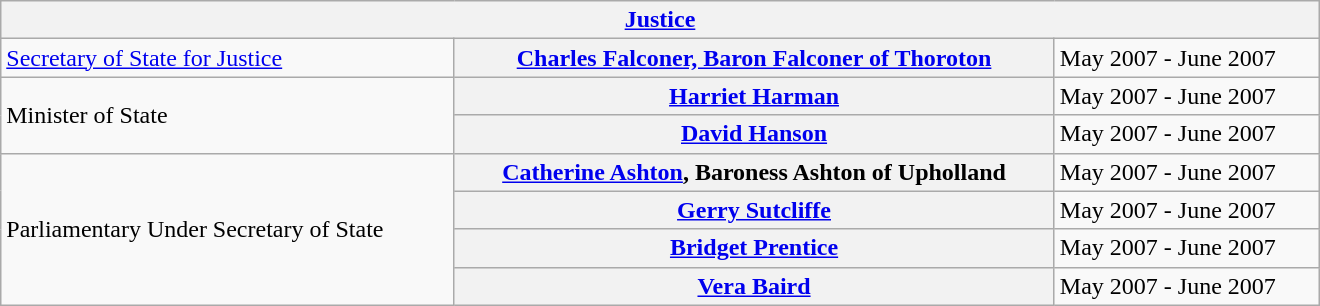<table class="wikitable plainrowheaders" width=100% style="max-width:55em;">
<tr>
<th colspan=4><a href='#'>Justice</a></th>
</tr>
<tr>
<td><a href='#'>Secretary of State for Justice</a></td>
<th scope="row" style="font-weight:bold;"><a href='#'>Charles Falconer, Baron Falconer of Thoroton</a></th>
<td>May 2007 - June 2007</td>
</tr>
<tr>
<td rowspan="2">Minister of State</td>
<th scope="row"><a href='#'>Harriet Harman</a></th>
<td>May 2007 - June 2007</td>
</tr>
<tr>
<th scope="row"><a href='#'>David Hanson</a></th>
<td>May 2007 - June 2007</td>
</tr>
<tr>
<td rowspan="4">Parliamentary Under Secretary of State</td>
<th scope="row"><a href='#'>Catherine Ashton</a>, Baroness Ashton of Upholland</th>
<td>May 2007 - June 2007</td>
</tr>
<tr>
<th scope="row"><a href='#'>Gerry Sutcliffe</a></th>
<td>May 2007 - June 2007</td>
</tr>
<tr>
<th scope="row"><a href='#'>Bridget Prentice</a></th>
<td>May 2007 - June 2007</td>
</tr>
<tr>
<th scope="row"><a href='#'>Vera Baird</a></th>
<td>May 2007 - June 2007</td>
</tr>
</table>
